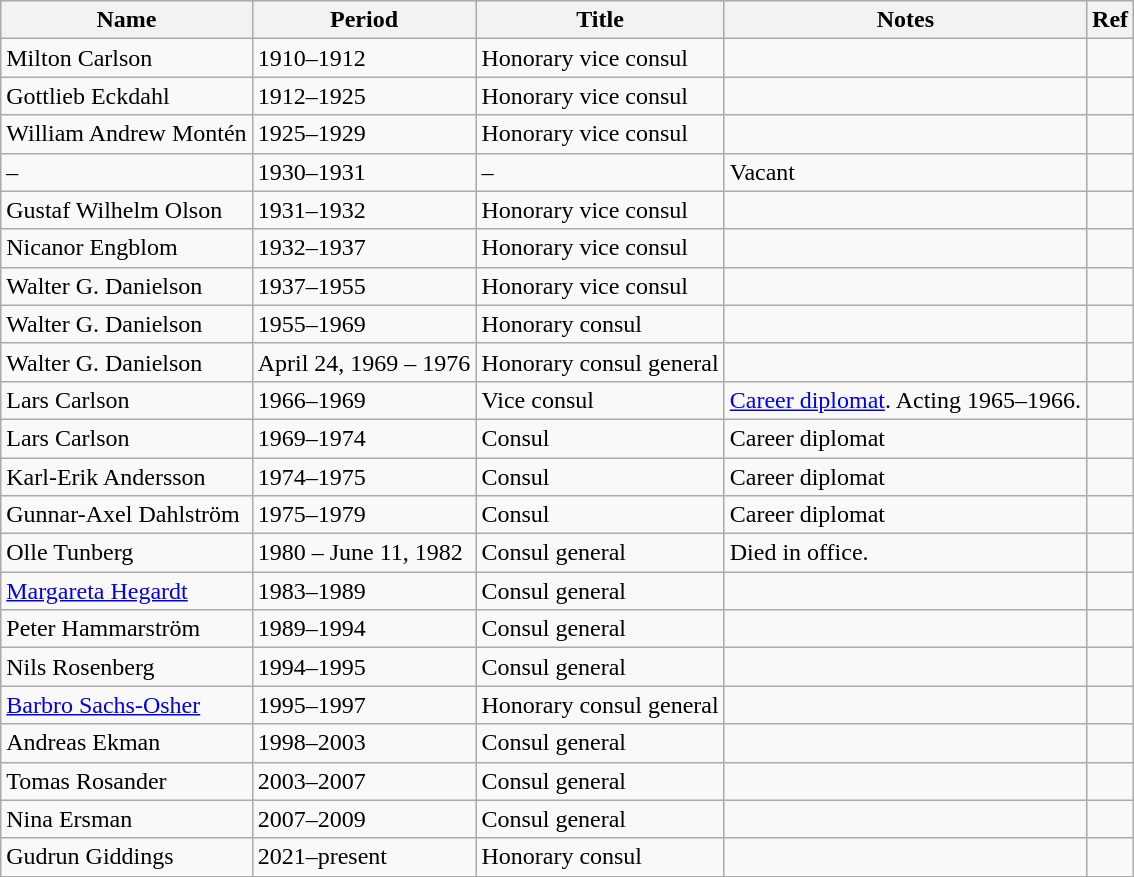<table class="wikitable">
<tr>
<th>Name</th>
<th>Period</th>
<th>Title</th>
<th>Notes</th>
<th>Ref</th>
</tr>
<tr>
<td>Milton Carlson</td>
<td>1910–1912</td>
<td>Honorary vice consul</td>
<td></td>
<td></td>
</tr>
<tr>
<td>Gottlieb Eckdahl</td>
<td>1912–1925</td>
<td>Honorary vice consul</td>
<td></td>
<td></td>
</tr>
<tr>
<td>William Andrew Montén</td>
<td>1925–1929</td>
<td>Honorary vice consul</td>
<td></td>
<td></td>
</tr>
<tr>
<td>–</td>
<td>1930–1931</td>
<td>–</td>
<td>Vacant</td>
<td></td>
</tr>
<tr>
<td>Gustaf Wilhelm Olson</td>
<td>1931–1932</td>
<td>Honorary vice consul</td>
<td></td>
<td></td>
</tr>
<tr>
<td>Nicanor Engblom</td>
<td>1932–1937</td>
<td>Honorary vice consul</td>
<td></td>
<td></td>
</tr>
<tr>
<td>Walter G. Danielson</td>
<td>1937–1955</td>
<td>Honorary vice consul</td>
<td></td>
<td></td>
</tr>
<tr>
<td>Walter G. Danielson</td>
<td>1955–1969</td>
<td>Honorary consul</td>
<td></td>
<td></td>
</tr>
<tr>
<td>Walter G. Danielson</td>
<td>April 24, 1969 – 1976</td>
<td>Honorary consul general</td>
<td></td>
<td></td>
</tr>
<tr>
<td>Lars Carlson</td>
<td>1966–1969</td>
<td>Vice consul</td>
<td><a href='#'>Career diplomat</a>. Acting 1965–1966.</td>
<td></td>
</tr>
<tr>
<td>Lars Carlson</td>
<td>1969–1974</td>
<td>Consul</td>
<td>Career diplomat</td>
<td></td>
</tr>
<tr>
<td>Karl-Erik Andersson</td>
<td>1974–1975</td>
<td>Consul</td>
<td>Career diplomat</td>
<td></td>
</tr>
<tr>
<td>Gunnar-Axel Dahlström</td>
<td>1975–1979</td>
<td>Consul</td>
<td>Career diplomat</td>
<td></td>
</tr>
<tr>
<td>Olle Tunberg</td>
<td>1980 – June 11, 1982</td>
<td>Consul general</td>
<td>Died in office.</td>
<td></td>
</tr>
<tr>
<td><a href='#'>Margareta Hegardt</a></td>
<td>1983–1989</td>
<td>Consul general</td>
<td></td>
<td></td>
</tr>
<tr>
<td>Peter Hammarström</td>
<td>1989–1994</td>
<td>Consul general</td>
<td></td>
<td></td>
</tr>
<tr>
<td>Nils Rosenberg</td>
<td>1994–1995</td>
<td>Consul general</td>
<td></td>
<td></td>
</tr>
<tr>
<td><a href='#'>Barbro Sachs-Osher</a></td>
<td>1995–1997</td>
<td>Honorary consul general</td>
<td></td>
<td></td>
</tr>
<tr>
<td>Andreas Ekman</td>
<td>1998–2003</td>
<td>Consul general</td>
<td></td>
<td></td>
</tr>
<tr>
<td>Tomas Rosander</td>
<td>2003–2007</td>
<td>Consul general</td>
<td></td>
<td></td>
</tr>
<tr>
<td>Nina Ersman</td>
<td>2007–2009</td>
<td>Consul general</td>
<td></td>
<td></td>
</tr>
<tr>
<td>Gudrun Giddings</td>
<td>2021–present</td>
<td>Honorary consul</td>
<td></td>
<td></td>
</tr>
<tr>
</tr>
</table>
